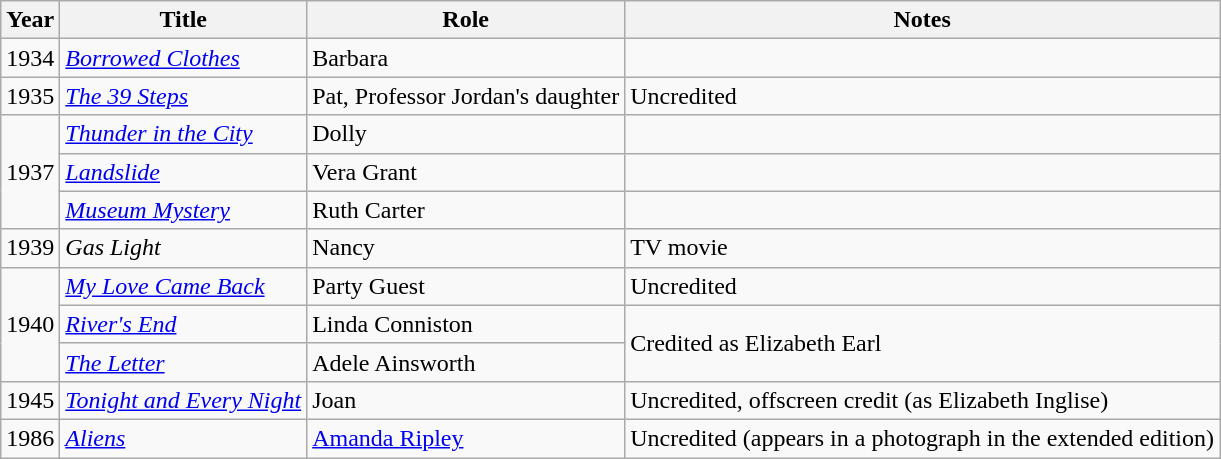<table class="wikitable sortable">
<tr>
<th>Year</th>
<th>Title</th>
<th>Role</th>
<th>Notes</th>
</tr>
<tr>
<td>1934</td>
<td><em><a href='#'>Borrowed Clothes</a></em></td>
<td>Barbara</td>
<td></td>
</tr>
<tr>
<td>1935</td>
<td><em><a href='#'>The 39 Steps</a></em></td>
<td>Pat, Professor Jordan's daughter</td>
<td>Uncredited</td>
</tr>
<tr>
<td rowspan="3">1937</td>
<td><em><a href='#'>Thunder in the City</a></em></td>
<td>Dolly</td>
<td></td>
</tr>
<tr>
<td><em><a href='#'>Landslide</a></em></td>
<td>Vera Grant</td>
<td></td>
</tr>
<tr>
<td><em><a href='#'>Museum Mystery</a></em></td>
<td>Ruth Carter</td>
<td></td>
</tr>
<tr>
<td>1939</td>
<td><em>Gas Light</em></td>
<td>Nancy</td>
<td>TV movie</td>
</tr>
<tr>
<td rowspan="3">1940</td>
<td><em><a href='#'>My Love Came Back</a></em></td>
<td>Party Guest</td>
<td>Uncredited</td>
</tr>
<tr>
<td><em><a href='#'>River's End</a></em></td>
<td>Linda Conniston</td>
<td rowspan="2">Credited as Elizabeth Earl</td>
</tr>
<tr>
<td><em><a href='#'>The Letter</a></em></td>
<td>Adele Ainsworth</td>
</tr>
<tr>
<td>1945</td>
<td><em><a href='#'>Tonight and Every Night</a></em></td>
<td>Joan</td>
<td>Uncredited, offscreen credit (as Elizabeth Inglise)</td>
</tr>
<tr>
<td>1986</td>
<td><em><a href='#'>Aliens</a></em></td>
<td><a href='#'>Amanda Ripley</a></td>
<td>Uncredited (appears in a photograph in the extended edition)</td>
</tr>
</table>
